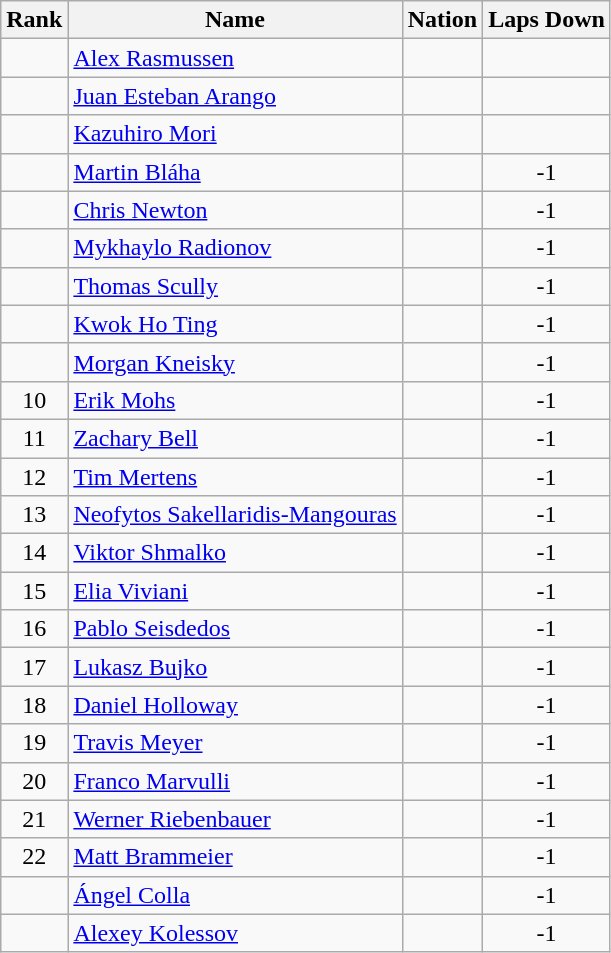<table class="wikitable sortable" style="text-align:center">
<tr>
<th>Rank</th>
<th>Name</th>
<th>Nation</th>
<th>Laps Down</th>
</tr>
<tr>
<td></td>
<td align=left><a href='#'>Alex Rasmussen</a></td>
<td align=left></td>
<td></td>
</tr>
<tr>
<td></td>
<td align=left><a href='#'>Juan Esteban Arango</a></td>
<td align=left></td>
<td></td>
</tr>
<tr>
<td></td>
<td align=left><a href='#'>Kazuhiro Mori</a></td>
<td align=left></td>
<td></td>
</tr>
<tr>
<td></td>
<td align=left><a href='#'>Martin Bláha</a></td>
<td align=left></td>
<td>-1</td>
</tr>
<tr>
<td></td>
<td align=left><a href='#'>Chris Newton</a></td>
<td align=left></td>
<td>-1</td>
</tr>
<tr>
<td></td>
<td align=left><a href='#'>Mykhaylo Radionov</a></td>
<td align=left></td>
<td>-1</td>
</tr>
<tr>
<td></td>
<td align=left><a href='#'>Thomas Scully</a></td>
<td align=left></td>
<td>-1</td>
</tr>
<tr>
<td></td>
<td align=left><a href='#'>Kwok Ho Ting</a></td>
<td align=left></td>
<td>-1</td>
</tr>
<tr>
<td></td>
<td align=left><a href='#'>Morgan Kneisky</a></td>
<td align=left></td>
<td>-1</td>
</tr>
<tr>
<td>10</td>
<td align=left><a href='#'>Erik Mohs</a></td>
<td align=left></td>
<td>-1</td>
</tr>
<tr>
<td>11</td>
<td align=left><a href='#'>Zachary Bell</a></td>
<td align=left></td>
<td>-1</td>
</tr>
<tr>
<td>12</td>
<td align=left><a href='#'>Tim Mertens</a></td>
<td align=left></td>
<td>-1</td>
</tr>
<tr>
<td>13</td>
<td align=left><a href='#'>Neofytos Sakellaridis-Mangouras</a></td>
<td align=left></td>
<td>-1</td>
</tr>
<tr>
<td>14</td>
<td align=left><a href='#'>Viktor Shmalko</a></td>
<td align=left></td>
<td>-1</td>
</tr>
<tr>
<td>15</td>
<td align=left><a href='#'>Elia Viviani</a></td>
<td align=left></td>
<td>-1</td>
</tr>
<tr>
<td>16</td>
<td align=left><a href='#'>Pablo Seisdedos</a></td>
<td align=left></td>
<td>-1</td>
</tr>
<tr>
<td>17</td>
<td align=left><a href='#'>Lukasz Bujko</a></td>
<td align=left></td>
<td>-1</td>
</tr>
<tr>
<td>18</td>
<td align=left><a href='#'>Daniel Holloway</a></td>
<td align=left></td>
<td>-1</td>
</tr>
<tr>
<td>19</td>
<td align=left><a href='#'>Travis Meyer</a></td>
<td align=left></td>
<td>-1</td>
</tr>
<tr>
<td>20</td>
<td align=left><a href='#'>Franco Marvulli</a></td>
<td align=left></td>
<td>-1</td>
</tr>
<tr>
<td>21</td>
<td align=left><a href='#'>Werner Riebenbauer</a></td>
<td align=left></td>
<td>-1</td>
</tr>
<tr>
<td>22</td>
<td align=left><a href='#'>Matt Brammeier</a></td>
<td align=left></td>
<td>-1</td>
</tr>
<tr>
<td></td>
<td align=left><a href='#'>Ángel Colla</a></td>
<td align=left></td>
<td>-1</td>
</tr>
<tr>
<td></td>
<td align=left><a href='#'>Alexey Kolessov</a></td>
<td align=left></td>
<td>-1</td>
</tr>
</table>
